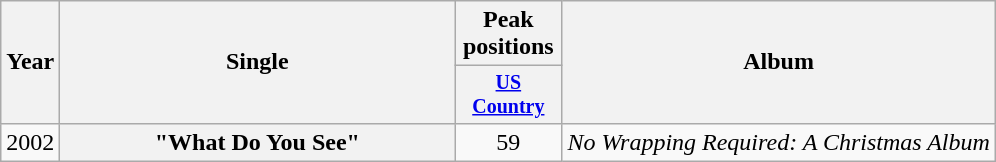<table class="wikitable plainrowheaders" style="text-align:center;">
<tr>
<th rowspan="2">Year</th>
<th rowspan="2" style="width:16em;">Single</th>
<th>Peak positions</th>
<th rowspan="2">Album</th>
</tr>
<tr style="font-size:smaller;">
<th width="65"><a href='#'>US Country</a><br></th>
</tr>
<tr>
<td>2002</td>
<th scope="row">"What Do You See"</th>
<td>59</td>
<td align="left"><em>No Wrapping Required: A Christmas Album</em></td>
</tr>
</table>
